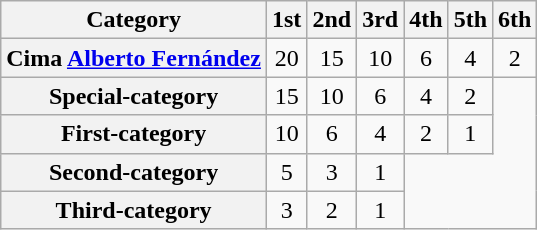<table class="wikitable plainrowheaders floatright" style="text-align: center;">
<tr>
<th scope=col>Category</th>
<th scope=col>1st</th>
<th scope=col>2nd</th>
<th scope=col>3rd</th>
<th scope=col>4th</th>
<th scope=col>5th</th>
<th scope=col>6th</th>
</tr>
<tr>
<th scope="row">Cima <a href='#'>Alberto Fernández</a></th>
<td>20</td>
<td>15</td>
<td>10</td>
<td>6</td>
<td>4</td>
<td>2</td>
</tr>
<tr>
<th scope="row">Special-category</th>
<td>15</td>
<td>10</td>
<td>6</td>
<td>4</td>
<td>2</td>
</tr>
<tr>
<th scope="row">First-category</th>
<td>10</td>
<td>6</td>
<td>4</td>
<td>2</td>
<td>1</td>
</tr>
<tr>
<th scope="row">Second-category</th>
<td>5</td>
<td>3</td>
<td>1</td>
</tr>
<tr>
<th scope="row">Third-category</th>
<td>3</td>
<td>2</td>
<td>1</td>
</tr>
</table>
